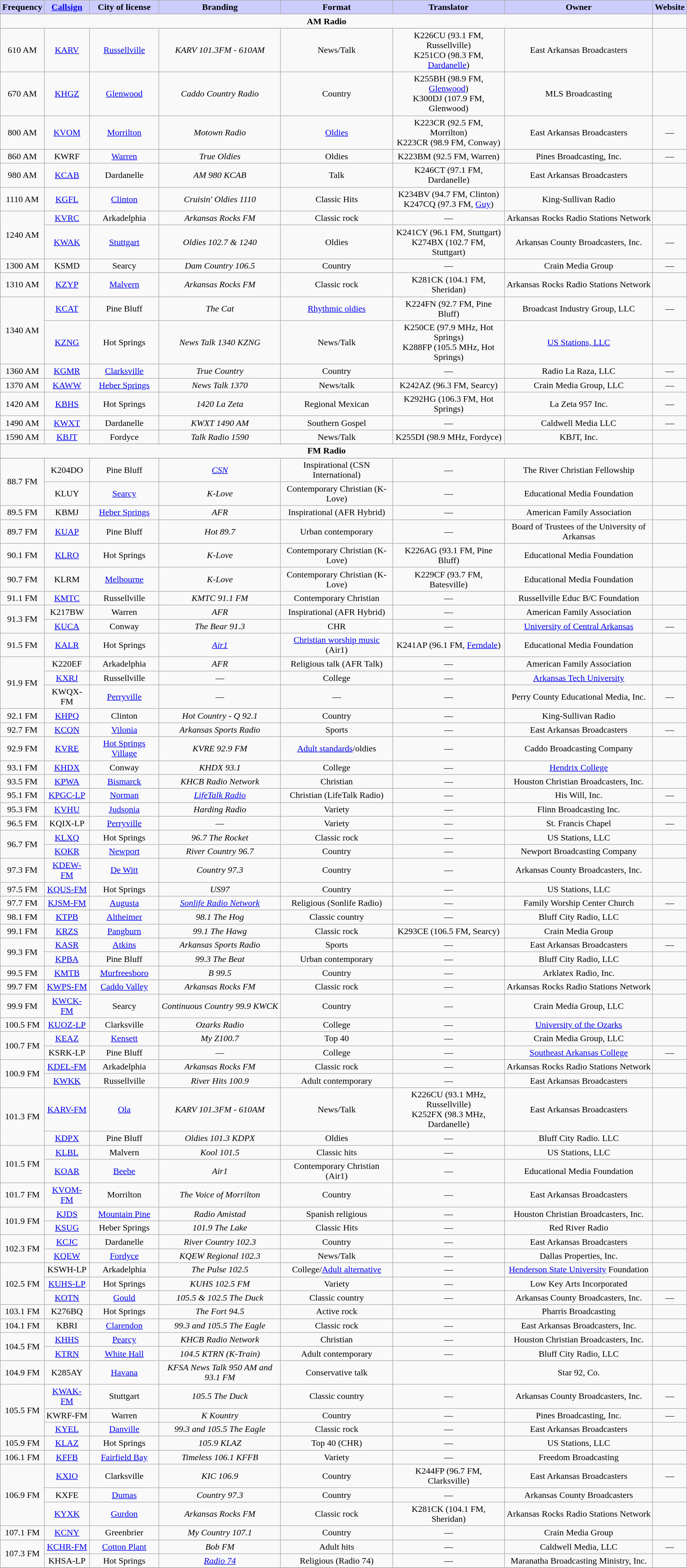<table class="wikitable mw-collapsible" style="text-align:center">
<tr>
<th style="background:#ccccff;"><strong>Frequency</strong></th>
<th style="background:#ccccff;"><strong><a href='#'>Callsign</a></strong></th>
<th style="background:#ccccff;"><strong>City of license</strong></th>
<th style="background:#ccccff;"><strong>Branding</strong></th>
<th style="background:#ccccff;"><strong>Format</strong></th>
<th style="background:#ccccff;"><strong>Translator</strong></th>
<th style="background:#ccccff;"><strong>Owner</strong></th>
<th style="background:#ccccff;" class="unsortable"><strong>Website</strong></th>
</tr>
<tr>
</tr>
<tr style="vertical-align: top; text-align: center;">
<td colspan="7" style="text-align: center"><strong>AM Radio</strong></td>
</tr>
<tr style="vertical-align: top; text-align: center;">
</tr>
<tr>
<td>610 AM</td>
<td><a href='#'>KARV</a></td>
<td><a href='#'>Russellville</a></td>
<td><em>KARV 101.3FM - 610AM</em></td>
<td>News/Talk</td>
<td>K226CU (93.1 FM, Russellville)<br>K251CO (98.3 FM, <a href='#'>Dardanelle</a>)</td>
<td>East Arkansas Broadcasters</td>
<td></td>
</tr>
<tr>
<td>670 AM</td>
<td><a href='#'>KHGZ</a></td>
<td><a href='#'>Glenwood</a></td>
<td><em>Caddo Country Radio</em></td>
<td>Country</td>
<td>K255BH (98.9 FM, <a href='#'>Glenwood</a>)<br>K300DJ (107.9 FM, Glenwood)</td>
<td>MLS Broadcasting</td>
<td></td>
</tr>
<tr>
<td>800 AM</td>
<td><a href='#'>KVOM</a></td>
<td><a href='#'>Morrilton</a></td>
<td><em>Motown Radio</em></td>
<td><a href='#'>Oldies</a></td>
<td>K223CR (92.5 FM, Morrilton)<br>K223CR (98.9 FM, Conway)</td>
<td>East Arkansas Broadcasters</td>
<td><span>—</span></td>
</tr>
<tr>
<td>860 AM</td>
<td>KWRF</td>
<td><a href='#'>Warren</a></td>
<td><em>True Oldies</em></td>
<td>Oldies</td>
<td>K223BM (92.5 FM, Warren)</td>
<td>Pines Broadcasting, Inc.</td>
<td><span>—</span></td>
</tr>
<tr>
<td>980 AM</td>
<td><a href='#'>KCAB</a></td>
<td>Dardanelle</td>
<td><em>AM 980 KCAB</em></td>
<td>Talk</td>
<td>K246CT (97.1 FM, Dardanelle)</td>
<td>East Arkansas Broadcasters</td>
<td></td>
</tr>
<tr>
<td>1110 AM</td>
<td><a href='#'>KGFL</a></td>
<td><a href='#'>Clinton</a></td>
<td><em>Cruisin' Oldies 1110</em></td>
<td>Classic Hits</td>
<td>K234BV (94.7 FM, Clinton)<br>K247CQ (97.3 FM, <a href='#'>Guy</a>)</td>
<td>King-Sullivan Radio</td>
<td></td>
</tr>
<tr>
<td rowspan="2">1240 AM</td>
<td><a href='#'>KVRC</a></td>
<td>Arkadelphia</td>
<td><em>Arkansas Rocks FM</em></td>
<td>Classic rock</td>
<td><span>—</span></td>
<td>Arkansas Rocks Radio Stations Network</td>
<td></td>
</tr>
<tr>
<td><a href='#'>KWAK</a></td>
<td><a href='#'>Stuttgart</a></td>
<td><em>Oldies 102.7 & 1240</em></td>
<td>Oldies</td>
<td>K241CY (96.1 FM, Stuttgart)<br>K274BX (102.7 FM, Stuttgart)</td>
<td>Arkansas County Broadcasters, Inc.</td>
<td><span>—</span></td>
</tr>
<tr>
<td>1300 AM</td>
<td>KSMD</td>
<td>Searcy</td>
<td><em>Dam Country 106.5</em></td>
<td>Country</td>
<td><span>—</span></td>
<td>Crain Media Group</td>
<td><span>—</span></td>
</tr>
<tr>
<td>1310 AM</td>
<td><a href='#'>KZYP</a></td>
<td><a href='#'>Malvern</a></td>
<td><em>Arkansas Rocks FM</em></td>
<td>Classic rock</td>
<td>K281CK (104.1 FM, Sheridan)</td>
<td>Arkansas Rocks Radio Stations Network</td>
<td></td>
</tr>
<tr>
<td rowspan="2">1340 AM</td>
<td><a href='#'>KCAT</a></td>
<td>Pine Bluff</td>
<td><em>The Cat</em></td>
<td><a href='#'>Rhythmic oldies</a></td>
<td>K224FN (92.7 FM, Pine Bluff)</td>
<td>Broadcast Industry Group, LLC</td>
<td><span>—</span></td>
</tr>
<tr>
<td><a href='#'>KZNG</a></td>
<td>Hot Springs</td>
<td><em>News Talk 1340 KZNG</em></td>
<td>News/Talk</td>
<td>K250CE (97.9 MHz, Hot Springs)<br>K288FP (105.5 MHz, Hot Springs)</td>
<td><a href='#'>US Stations, LLC</a></td>
<td></td>
</tr>
<tr>
<td>1360 AM</td>
<td><a href='#'>KGMR</a></td>
<td><a href='#'>Clarksville</a></td>
<td><em>True Country</em></td>
<td>Country</td>
<td><span>—</span></td>
<td>Radio La Raza, LLC</td>
<td><span>—</span></td>
</tr>
<tr>
<td>1370 AM</td>
<td><a href='#'>KAWW</a></td>
<td><a href='#'>Heber Springs</a></td>
<td><em>News Talk 1370</em></td>
<td>News/talk</td>
<td>K242AZ (96.3 FM, Searcy)</td>
<td>Crain Media Group, LLC</td>
<td><span>—</span></td>
</tr>
<tr>
<td>1420 AM</td>
<td><a href='#'>KBHS</a></td>
<td>Hot Springs</td>
<td><em>1420 La Zeta</em></td>
<td>Regional Mexican</td>
<td>K292HG (106.3 FM, Hot Springs)</td>
<td>La Zeta 957 Inc.</td>
<td><span>—</span></td>
</tr>
<tr>
<td>1490 AM</td>
<td><a href='#'>KWXT</a></td>
<td>Dardanelle</td>
<td><em>KWXT 1490 AM</em></td>
<td>Southern Gospel</td>
<td><span>—</span></td>
<td>Caldwell Media LLC</td>
<td><span>—</span></td>
</tr>
<tr>
<td>1590 AM</td>
<td><a href='#'>KBJT</a></td>
<td>Fordyce</td>
<td><em>Talk Radio 1590</em></td>
<td>News/Talk</td>
<td>K255DI (98.9 MHz, Fordyce)</td>
<td>KBJT, Inc.</td>
<td></td>
</tr>
<tr>
</tr>
<tr style="vertical-align: top; text-align: center;">
<td colspan="7" style="text-align: center"><strong>FM Radio</strong></td>
</tr>
<tr style="vertical-align: top; text-align: center;">
</tr>
<tr>
<td rowspan="2">88.7 FM</td>
<td>K204DO</td>
<td>Pine Bluff</td>
<td><em><a href='#'>CSN</a></em></td>
<td>Inspirational (CSN International)</td>
<td><span>—</span></td>
<td>The River Christian Fellowship</td>
<td></td>
</tr>
<tr>
<td>KLUY</td>
<td><a href='#'>Searcy</a></td>
<td><em>K-Love</em></td>
<td>Contemporary Christian (K-Love)</td>
<td><span>—</span></td>
<td>Educational Media Foundation</td>
<td></td>
</tr>
<tr>
<td>89.5 FM</td>
<td>KBMJ</td>
<td><a href='#'>Heber Springs</a></td>
<td><em>AFR</em></td>
<td>Inspirational (AFR Hybrid)</td>
<td><span>—</span></td>
<td>American Family Association</td>
<td></td>
</tr>
<tr>
<td>89.7 FM</td>
<td><a href='#'>KUAP</a></td>
<td>Pine Bluff</td>
<td><em>Hot 89.7</em></td>
<td>Urban contemporary</td>
<td><span>—</span></td>
<td>Board of Trustees of the University of Arkansas</td>
<td></td>
</tr>
<tr>
<td>90.1 FM</td>
<td><a href='#'>KLRO</a></td>
<td>Hot Springs</td>
<td><em>K-Love</em></td>
<td>Contemporary Christian (K-Love)</td>
<td>K226AG (93.1 FM, Pine Bluff)</td>
<td>Educational Media Foundation</td>
<td></td>
</tr>
<tr>
<td>90.7 FM</td>
<td>KLRM</td>
<td><a href='#'>Melbourne</a></td>
<td><em>K-Love</em></td>
<td>Contemporary Christian (K-Love)</td>
<td>K229CF (93.7 FM, Batesville)</td>
<td>Educational Media Foundation</td>
<td></td>
</tr>
<tr>
<td>91.1 FM</td>
<td><a href='#'>KMTC</a></td>
<td>Russellville</td>
<td><em>KMTC 91.1 FM</em></td>
<td>Contemporary Christian</td>
<td><span>—</span></td>
<td>Russellville Educ B/C Foundation</td>
<td></td>
</tr>
<tr>
<td rowspan="2">91.3 FM</td>
<td>K217BW</td>
<td>Warren</td>
<td><em>AFR</em></td>
<td>Inspirational (AFR Hybrid)</td>
<td><span>—</span></td>
<td>American Family Association</td>
<td></td>
</tr>
<tr>
<td><a href='#'>KUCA</a></td>
<td>Conway</td>
<td><em>The Bear 91.3</em></td>
<td>CHR</td>
<td><span>—</span></td>
<td><a href='#'>University of Central Arkansas</a></td>
<td><span>—</span></td>
</tr>
<tr>
<td>91.5 FM</td>
<td><a href='#'>KALR</a></td>
<td>Hot Springs</td>
<td><em><a href='#'>Air1</a></em></td>
<td><a href='#'>Christian worship music</a> (Air1)</td>
<td>K241AP (96.1 FM, <a href='#'>Ferndale</a>)</td>
<td>Educational Media Foundation</td>
<td></td>
</tr>
<tr>
<td rowspan="3">91.9 FM</td>
<td>K220EF</td>
<td>Arkadelphia</td>
<td><em>AFR</em></td>
<td>Religious talk (AFR Talk)</td>
<td><span>—</span></td>
<td>American Family Association</td>
<td></td>
</tr>
<tr>
<td><a href='#'>KXRJ</a></td>
<td>Russellville</td>
<td><span>—</span></td>
<td>College</td>
<td><span>—</span></td>
<td><a href='#'>Arkansas Tech University</a></td>
<td></td>
</tr>
<tr>
<td>KWQX-FM</td>
<td><a href='#'>Perryville</a></td>
<td><span>—</span></td>
<td><span>—</span></td>
<td><span>—</span></td>
<td>Perry County Educational Media, Inc.</td>
<td><span>—</span></td>
</tr>
<tr>
<td>92.1 FM</td>
<td><a href='#'>KHPQ</a></td>
<td>Clinton</td>
<td><em>Hot Country - Q 92.1</em></td>
<td>Country</td>
<td><span>—</span></td>
<td>King-Sullivan Radio</td>
<td></td>
</tr>
<tr>
<td>92.7 FM</td>
<td><a href='#'>KCON</a></td>
<td><a href='#'>Vilonia</a></td>
<td><em>Arkansas Sports Radio</em></td>
<td>Sports</td>
<td><span>—</span></td>
<td>East Arkansas Broadcasters</td>
<td><span>—</span></td>
</tr>
<tr>
<td>92.9 FM</td>
<td><a href='#'>KVRE</a></td>
<td><a href='#'>Hot Springs Village</a></td>
<td><em>KVRE 92.9 FM</em></td>
<td><a href='#'>Adult standards</a>/oldies</td>
<td><span>—</span></td>
<td>Caddo Broadcasting Company</td>
<td></td>
</tr>
<tr>
<td>93.1 FM</td>
<td><a href='#'>KHDX</a></td>
<td>Conway</td>
<td><em>KHDX 93.1</em></td>
<td>College</td>
<td><span>—</span></td>
<td><a href='#'>Hendrix College</a></td>
<td></td>
</tr>
<tr>
<td>93.5 FM</td>
<td><a href='#'>KPWA</a></td>
<td><a href='#'>Bismarck</a></td>
<td><em>KHCB Radio Network</em></td>
<td>Christian<br></td>
<td><span>—</span></td>
<td>Houston Christian Broadcasters, Inc.</td>
<td></td>
</tr>
<tr>
<td>95.1 FM</td>
<td><a href='#'>KPGC-LP</a></td>
<td><a href='#'>Norman</a></td>
<td><em><a href='#'>LifeTalk Radio</a></em></td>
<td>Christian (LifeTalk Radio)</td>
<td><span>—</span></td>
<td>His Will, Inc.</td>
<td><span>—</span></td>
</tr>
<tr>
<td>95.3 FM</td>
<td><a href='#'>KVHU</a></td>
<td><a href='#'>Judsonia</a></td>
<td><em>Harding Radio</em></td>
<td>Variety</td>
<td><span>—</span></td>
<td>Flinn Broadcasting Inc.<br></td>
<td></td>
</tr>
<tr>
<td>96.5 FM</td>
<td>KQIX-LP</td>
<td><a href='#'>Perryville</a></td>
<td><span>—</span></td>
<td>Variety</td>
<td><span>—</span></td>
<td>St. Francis Chapel</td>
<td><span>—</span></td>
</tr>
<tr>
<td rowspan="2">96.7 FM</td>
<td><a href='#'>KLXQ</a></td>
<td>Hot Springs</td>
<td><em>96.7 The Rocket</em></td>
<td>Classic rock</td>
<td><span>—</span></td>
<td>US Stations, LLC</td>
<td></td>
</tr>
<tr>
<td><a href='#'>KOKR</a></td>
<td><a href='#'>Newport</a></td>
<td><em>River Country 96.7</em></td>
<td>Country</td>
<td><span>—</span></td>
<td>Newport Broadcasting Company</td>
<td></td>
</tr>
<tr>
<td>97.3 FM</td>
<td><a href='#'>KDEW-FM</a></td>
<td><a href='#'>De Witt</a></td>
<td><em>Country 97.3</em></td>
<td>Country</td>
<td><span>—</span></td>
<td>Arkansas County Broadcasters, Inc.</td>
<td></td>
</tr>
<tr>
<td>97.5 FM</td>
<td><a href='#'>KQUS-FM</a></td>
<td>Hot Springs</td>
<td><em>US97</em></td>
<td>Country</td>
<td><span>—</span></td>
<td>US Stations, LLC</td>
<td></td>
</tr>
<tr>
<td>97.7 FM</td>
<td><a href='#'>KJSM-FM</a></td>
<td><a href='#'>Augusta</a></td>
<td><em><a href='#'>Sonlife Radio Network</a></em></td>
<td>Religious (Sonlife Radio)</td>
<td><span>—</span></td>
<td>Family Worship Center Church</td>
<td><span>—</span></td>
</tr>
<tr>
<td>98.1 FM</td>
<td><a href='#'>KTPB</a></td>
<td><a href='#'>Altheimer</a></td>
<td><em>98.1 The Hog</em></td>
<td>Classic country</td>
<td><span>—</span></td>
<td>Bluff City Radio, LLC</td>
<td></td>
</tr>
<tr>
<td>99.1 FM</td>
<td><a href='#'>KRZS</a></td>
<td><a href='#'>Pangburn</a></td>
<td><em>99.1 The Hawg</em></td>
<td>Classic rock</td>
<td>K293CE (106.5 FM, Searcy)</td>
<td>Crain Media Group</td>
<td></td>
</tr>
<tr>
<td rowspan="2">99.3 FM</td>
<td><a href='#'>KASR</a></td>
<td><a href='#'>Atkins</a></td>
<td><em>Arkansas Sports Radio</em></td>
<td>Sports</td>
<td><span>—</span></td>
<td>East Arkansas Broadcasters</td>
<td><span>—</span></td>
</tr>
<tr>
<td><a href='#'>KPBA</a></td>
<td>Pine Bluff</td>
<td><em>99.3 The Beat</em></td>
<td>Urban contemporary</td>
<td><span>—</span></td>
<td>Bluff City Radio, LLC<br></td>
<td></td>
</tr>
<tr>
<td>99.5 FM</td>
<td><a href='#'>KMTB</a></td>
<td><a href='#'>Murfreesboro</a></td>
<td><em>B 99.5</em></td>
<td>Country</td>
<td><span>—</span></td>
<td>Arklatex Radio, Inc.</td>
<td></td>
</tr>
<tr>
<td>99.7 FM</td>
<td><a href='#'>KWPS-FM</a></td>
<td><a href='#'>Caddo Valley</a></td>
<td><em>Arkansas Rocks FM</em></td>
<td>Classic rock</td>
<td><span>—</span></td>
<td>Arkansas Rocks Radio Stations Network</td>
<td></td>
</tr>
<tr>
<td>99.9 FM</td>
<td><a href='#'>KWCK-FM</a></td>
<td>Searcy</td>
<td><em>Continuous Country 99.9 KWCK</em></td>
<td>Country</td>
<td><span>—</span></td>
<td>Crain Media Group, LLC</td>
<td></td>
</tr>
<tr>
<td>100.5 FM</td>
<td><a href='#'>KUOZ-LP</a></td>
<td>Clarksville</td>
<td><em>Ozarks Radio</em></td>
<td>College</td>
<td><span>—</span></td>
<td><a href='#'>University of the Ozarks</a></td>
<td></td>
</tr>
<tr>
<td rowspan="2">100.7 FM</td>
<td><a href='#'>KEAZ</a></td>
<td><a href='#'>Kensett</a></td>
<td><em>My Z100.7</em></td>
<td>Top 40</td>
<td><span>—</span></td>
<td>Crain Media Group, LLC</td>
<td></td>
</tr>
<tr>
<td>KSRK-LP</td>
<td>Pine Bluff</td>
<td><span>—</span></td>
<td>College</td>
<td><span>—</span></td>
<td><a href='#'>Southeast Arkansas College</a></td>
<td><span>—</span></td>
</tr>
<tr>
<td rowspan="2">100.9 FM</td>
<td><a href='#'>KDEL-FM</a></td>
<td>Arkadelphia</td>
<td><em>Arkansas Rocks FM</em></td>
<td>Classic rock</td>
<td><span>—</span></td>
<td>Arkansas Rocks Radio Stations Network</td>
<td></td>
</tr>
<tr>
<td><a href='#'>KWKK</a></td>
<td>Russellville</td>
<td><em>River Hits 100.9</em></td>
<td>Adult contemporary</td>
<td><span>—</span></td>
<td>East Arkansas Broadcasters</td>
<td></td>
</tr>
<tr>
<td rowspan="2">101.3 FM</td>
<td><a href='#'>KARV-FM</a></td>
<td><a href='#'>Ola</a></td>
<td><em>KARV 101.3FM - 610AM</em></td>
<td>News/Talk</td>
<td>K226CU (93.1 MHz, Russellville)<br>K252FX (98.3 MHz, Dardanelle)</td>
<td>East Arkansas Broadcasters</td>
<td></td>
</tr>
<tr>
<td><a href='#'>KDPX</a></td>
<td>Pine Bluff</td>
<td><em>Oldies 101.3 KDPX</em></td>
<td>Oldies</td>
<td><span>—</span></td>
<td>Bluff City Radio. LLC</td>
<td></td>
</tr>
<tr>
<td rowspan="2">101.5 FM</td>
<td><a href='#'>KLBL</a></td>
<td>Malvern</td>
<td><em>Kool 101.5</em></td>
<td>Classic hits</td>
<td><span>—</span></td>
<td>US Stations, LLC</td>
<td></td>
</tr>
<tr>
<td><a href='#'>KOAR</a></td>
<td><a href='#'>Beebe</a></td>
<td><em>Air1</em></td>
<td>Contemporary Christian (Air1)</td>
<td><span>—</span></td>
<td>Educational Media Foundation</td>
<td></td>
</tr>
<tr>
<td>101.7 FM</td>
<td><a href='#'>KVOM-FM</a></td>
<td>Morrilton</td>
<td><em>The Voice of Morrilton</em></td>
<td>Country</td>
<td><span>—</span></td>
<td>East Arkansas Broadcasters</td>
<td></td>
</tr>
<tr>
<td rowspan="2">101.9 FM</td>
<td><a href='#'>KJDS</a></td>
<td><a href='#'>Mountain Pine</a></td>
<td><em>Radio Amistad</em></td>
<td>Spanish religious</td>
<td><span>—</span></td>
<td>Houston Christian Broadcasters, Inc.</td>
<td></td>
</tr>
<tr>
<td><a href='#'>KSUG</a></td>
<td>Heber Springs</td>
<td><em>101.9 The Lake</em></td>
<td>Classic Hits</td>
<td><span>—</span></td>
<td>Red River Radio</td>
<td></td>
</tr>
<tr>
<td rowspan="2">102.3 FM</td>
<td><a href='#'>KCJC</a></td>
<td>Dardanelle</td>
<td><em>River Country 102.3</em></td>
<td>Country</td>
<td><span>—</span></td>
<td>East Arkansas Broadcasters</td>
<td></td>
</tr>
<tr>
<td><a href='#'>KQEW</a></td>
<td><a href='#'>Fordyce</a></td>
<td><em>KQEW Regional 102.3</em></td>
<td>News/Talk</td>
<td><span>—</span></td>
<td>Dallas Properties, Inc.</td>
<td></td>
</tr>
<tr>
<td rowspan="3">102.5 FM</td>
<td>KSWH-LP</td>
<td>Arkadelphia</td>
<td><em>The Pulse 102.5</em></td>
<td>College/<a href='#'>Adult alternative</a></td>
<td><span>—</span></td>
<td><a href='#'>Henderson State University</a> Foundation</td>
<td></td>
</tr>
<tr>
<td><a href='#'>KUHS-LP</a></td>
<td>Hot Springs</td>
<td><em>KUHS 102.5 FM</em></td>
<td>Variety</td>
<td><span>—</span></td>
<td>Low Key Arts Incorporated</td>
<td></td>
</tr>
<tr>
<td><a href='#'>KOTN</a></td>
<td><a href='#'>Gould</a></td>
<td><em>105.5 & 102.5 The Duck</em></td>
<td>Classic country</td>
<td><span>—</span></td>
<td>Arkansas County Broadcasters, Inc.</td>
<td><span>—</span></td>
</tr>
<tr>
<td>103.1 FM</td>
<td>K276BQ</td>
<td>Hot Springs</td>
<td><em>The Fort 94.5</em></td>
<td>Active rock</td>
<td></td>
<td>Pharris Broadcasting</td>
<td></td>
</tr>
<tr>
<td>104.1 FM</td>
<td>KBRI</td>
<td><a href='#'>Clarendon</a></td>
<td><em>99.3 and 105.5 The Eagle</em></td>
<td>Classic rock</td>
<td><span>—</span></td>
<td>East Arkansas Broadcasters, Inc.</td>
<td></td>
</tr>
<tr>
<td rowspan="2">104.5 FM</td>
<td><a href='#'>KHHS</a></td>
<td><a href='#'>Pearcy</a></td>
<td><em>KHCB Radio Network</em></td>
<td>Christian<br></td>
<td><span>—</span></td>
<td>Houston Christian Broadcasters, Inc.</td>
<td></td>
</tr>
<tr>
<td><a href='#'>KTRN</a></td>
<td><a href='#'>White Hall</a></td>
<td><em>104.5 KTRN (K-Train)</em></td>
<td>Adult contemporary</td>
<td><span>—</span></td>
<td>Bluff City Radio, LLC</td>
<td></td>
</tr>
<tr>
<td>104.9	FM</td>
<td>K285AY</td>
<td><a href='#'>Havana</a></td>
<td><em>KFSA News Talk 950 AM and 93.1 FM</em></td>
<td>Conservative talk</td>
<td></td>
<td>Star 92, Co.</td>
<td></td>
</tr>
<tr>
<td rowspan="3">105.5 FM</td>
<td><a href='#'>KWAK-FM</a></td>
<td>Stuttgart</td>
<td><em>105.5 The Duck</em></td>
<td>Classic country</td>
<td><span>—</span></td>
<td>Arkansas County Broadcasters, Inc.</td>
<td><span>—</span></td>
</tr>
<tr>
<td>KWRF-FM</td>
<td>Warren</td>
<td><em>K Kountry</em></td>
<td>Country</td>
<td><span>—</span></td>
<td>Pines Broadcasting, Inc.</td>
<td><span>—</span></td>
</tr>
<tr>
<td><a href='#'>KYEL</a></td>
<td><a href='#'>Danville</a></td>
<td><em>99.3 and 105.5 The Eagle</em></td>
<td>Classic rock</td>
<td><span>—</span></td>
<td>East Arkansas Broadcasters</td>
<td></td>
</tr>
<tr>
<td>105.9 FM</td>
<td><a href='#'>KLAZ</a></td>
<td>Hot Springs</td>
<td><em>105.9 KLAZ</em></td>
<td>Top 40 (CHR)</td>
<td><span>—</span></td>
<td>US Stations, LLC</td>
<td></td>
</tr>
<tr>
<td>106.1 FM</td>
<td><a href='#'>KFFB</a></td>
<td><a href='#'>Fairfield Bay</a></td>
<td><em>Timeless 106.1 KFFB</em></td>
<td>Variety<br></td>
<td><span>—</span></td>
<td>Freedom Broadcasting</td>
<td></td>
</tr>
<tr>
<td rowspan="3">106.9 FM</td>
<td><a href='#'>KXIO</a></td>
<td>Clarksville</td>
<td><em>KIC 106.9</em></td>
<td>Country</td>
<td>K244FP (96.7 FM, Clarksville)</td>
<td>East Arkansas Broadcasters</td>
<td><span>—</span></td>
</tr>
<tr>
<td>KXFE</td>
<td><a href='#'>Dumas</a></td>
<td><em>Country 97.3</em></td>
<td>Country<br></td>
<td><span>—</span></td>
<td>Arkansas County Broadcasters</td>
<td></td>
</tr>
<tr>
<td><a href='#'>KYXK</a></td>
<td><a href='#'>Gurdon</a></td>
<td><em>Arkansas Rocks FM</em></td>
<td>Classic rock</td>
<td>K281CK (104.1 FM, Sheridan)</td>
<td>Arkansas Rocks Radio Stations Network</td>
<td></td>
</tr>
<tr>
<td>107.1 FM</td>
<td><a href='#'>KCNY</a></td>
<td>Greenbrier</td>
<td><em>My Country 107.1</em></td>
<td>Country</td>
<td><span>—</span></td>
<td>Crain Media Group</td>
<td></td>
</tr>
<tr>
<td rowspan="2">107.3 FM</td>
<td><a href='#'>KCHR-FM</a></td>
<td><a href='#'>Cotton Plant</a></td>
<td><em>Bob FM</em></td>
<td>Adult hits</td>
<td><span>—</span></td>
<td>Caldwell Media, LLC</td>
<td><span>—</span></td>
</tr>
<tr>
<td>KHSA-LP</td>
<td>Hot Springs</td>
<td><em><a href='#'>Radio 74</a></em></td>
<td>Religious (Radio 74)</td>
<td><span>—</span></td>
<td>Maranatha Broadcasting Ministry, Inc.</td>
<td></td>
</tr>
<tr>
</tr>
</table>
